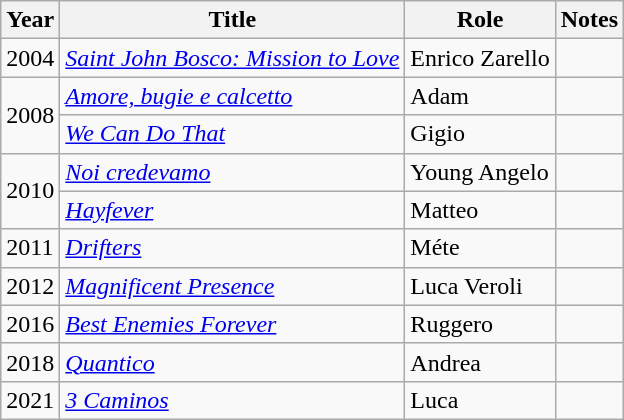<table class="wikitable sortable">
<tr>
<th>Year</th>
<th>Title</th>
<th>Role</th>
<th class="unsortable">Notes</th>
</tr>
<tr>
<td>2004</td>
<td><em><a href='#'>Saint John Bosco: Mission to Love</a></em></td>
<td>Enrico Zarello</td>
<td></td>
</tr>
<tr>
<td rowspan=2>2008</td>
<td><em><a href='#'>Amore, bugie e calcetto</a></em></td>
<td>Adam</td>
<td></td>
</tr>
<tr>
<td><em><a href='#'>We Can Do That</a></em></td>
<td>Gigio</td>
<td></td>
</tr>
<tr>
<td rowspan=2>2010</td>
<td><em><a href='#'>Noi credevamo</a></em></td>
<td>Young Angelo</td>
<td></td>
</tr>
<tr>
<td><em><a href='#'>Hayfever</a></em></td>
<td>Matteo</td>
<td></td>
</tr>
<tr>
<td>2011</td>
<td><em><a href='#'>Drifters</a></em></td>
<td>Méte</td>
<td></td>
</tr>
<tr>
<td>2012</td>
<td><em><a href='#'>Magnificent Presence</a></em></td>
<td>Luca Veroli</td>
<td></td>
</tr>
<tr>
<td>2016</td>
<td><em><a href='#'>Best Enemies Forever</a></em></td>
<td>Ruggero</td>
<td></td>
</tr>
<tr>
<td>2018</td>
<td><em><a href='#'>Quantico</a></em></td>
<td>Andrea</td>
<td></td>
</tr>
<tr>
<td>2021</td>
<td><em><a href='#'>3 Caminos</a></em></td>
<td>Luca</td>
<td></td>
</tr>
</table>
